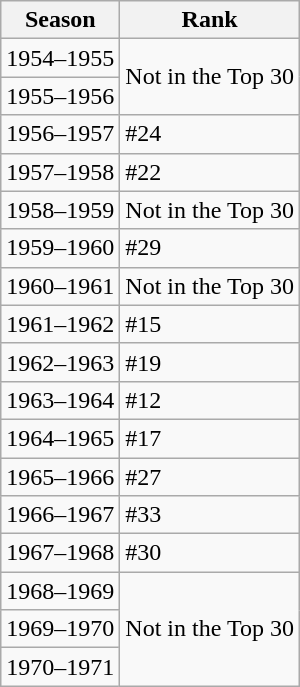<table class="wikitable">
<tr>
<th>Season</th>
<th>Rank</th>
</tr>
<tr>
<td>1954–1955</td>
<td rowspan="2">Not in the Top 30</td>
</tr>
<tr>
<td>1955–1956</td>
</tr>
<tr>
<td>1956–1957</td>
<td>#24</td>
</tr>
<tr>
<td>1957–1958</td>
<td>#22</td>
</tr>
<tr>
<td>1958–1959</td>
<td>Not in the Top 30</td>
</tr>
<tr>
<td>1959–1960</td>
<td>#29</td>
</tr>
<tr>
<td>1960–1961</td>
<td>Not in the Top 30</td>
</tr>
<tr>
<td>1961–1962</td>
<td>#15</td>
</tr>
<tr>
<td>1962–1963</td>
<td>#19</td>
</tr>
<tr>
<td>1963–1964</td>
<td>#12</td>
</tr>
<tr>
<td>1964–1965</td>
<td>#17</td>
</tr>
<tr>
<td>1965–1966</td>
<td>#27</td>
</tr>
<tr>
<td>1966–1967</td>
<td>#33</td>
</tr>
<tr>
<td>1967–1968</td>
<td>#30</td>
</tr>
<tr>
<td>1968–1969</td>
<td rowspan="3">Not in the Top 30</td>
</tr>
<tr>
<td>1969–1970</td>
</tr>
<tr>
<td>1970–1971</td>
</tr>
</table>
